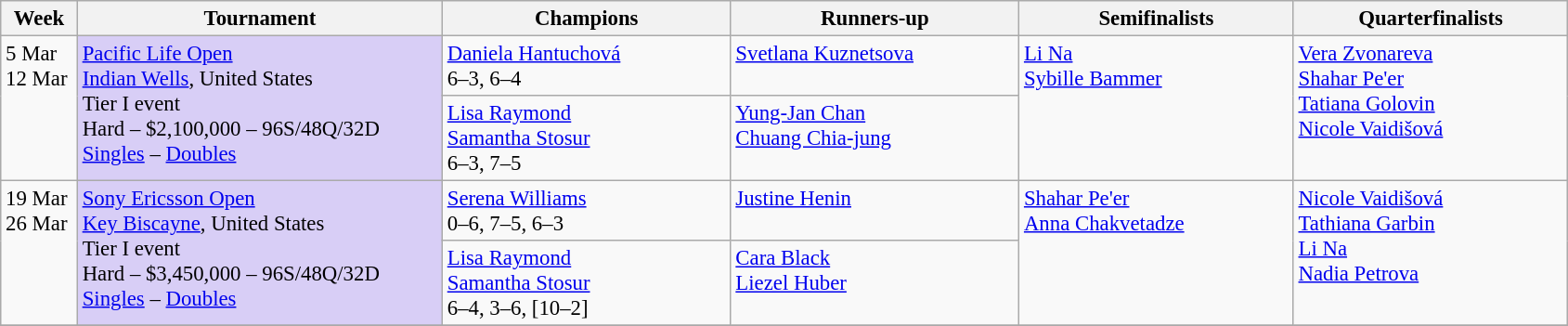<table class=wikitable style=font-size:95%>
<tr>
<th style="width:48px;">Week</th>
<th style="width:255px;">Tournament</th>
<th style="width:200px;">Champions</th>
<th style="width:200px;">Runners-up</th>
<th style="width:190px;">Semifinalists</th>
<th style="width:190px;">Quarterfinalists</th>
</tr>
<tr valign="top">
<td rowspan=2>5 Mar<br>12 Mar</td>
<td rowspan=2 bgcolor="#d8cef6"><a href='#'>Pacific Life Open</a><br> <a href='#'>Indian Wells</a>, United States<br>Tier I event <br> Hard – $2,100,000 – 96S/48Q/32D<br><a href='#'>Singles</a> – <a href='#'>Doubles</a></td>
<td> <a href='#'>Daniela Hantuchová</a>  <br>  6–3,  6–4</td>
<td> <a href='#'>Svetlana Kuznetsova</a></td>
<td rowspan=2> <a href='#'>Li Na</a> <br> <a href='#'>Sybille Bammer</a></td>
<td rowspan=2> <a href='#'>Vera Zvonareva</a><br> <a href='#'>Shahar Pe'er</a><br>  <a href='#'>Tatiana Golovin</a><br> <a href='#'>Nicole Vaidišová</a></td>
</tr>
<tr valign="top">
<td> <a href='#'>Lisa Raymond</a> <br>  <a href='#'>Samantha Stosur</a> <br> 6–3,  7–5</td>
<td> <a href='#'>Yung-Jan Chan</a> <br>  <a href='#'>Chuang Chia-jung</a></td>
</tr>
<tr valign="top">
<td rowspan=2>19 Mar<br>26 Mar</td>
<td rowspan=2 bgcolor="#d8cef6"><a href='#'>Sony Ericsson Open</a><br> <a href='#'>Key Biscayne</a>, United States <br>Tier I event <br> Hard – $3,450,000 – 96S/48Q/32D<br><a href='#'>Singles</a> – <a href='#'>Doubles</a></td>
<td> <a href='#'>Serena Williams</a>  <br>  0–6,  7–5,  6–3</td>
<td> <a href='#'>Justine Henin</a></td>
<td rowspan=2> <a href='#'>Shahar Pe'er</a><br> <a href='#'>Anna Chakvetadze</a></td>
<td rowspan=2> <a href='#'>Nicole Vaidišová</a><br> <a href='#'>Tathiana Garbin</a><br> <a href='#'>Li Na</a><br> <a href='#'>Nadia Petrova</a></td>
</tr>
<tr valign="top">
<td> <a href='#'>Lisa Raymond</a> <br>  <a href='#'>Samantha Stosur</a> <br> 6–4,  3–6, [10–2]</td>
<td> <a href='#'>Cara Black</a> <br>  <a href='#'>Liezel Huber</a></td>
</tr>
<tr valign="top">
</tr>
</table>
